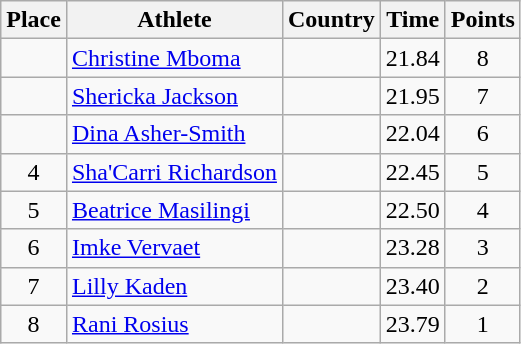<table class="wikitable">
<tr>
<th>Place</th>
<th>Athlete</th>
<th>Country</th>
<th>Time</th>
<th>Points</th>
</tr>
<tr>
<td align=center></td>
<td><a href='#'>Christine Mboma</a></td>
<td></td>
<td>21.84</td>
<td align=center>8</td>
</tr>
<tr>
<td align=center></td>
<td><a href='#'>Shericka Jackson</a></td>
<td></td>
<td>21.95</td>
<td align=center>7</td>
</tr>
<tr>
<td align=center></td>
<td><a href='#'>Dina Asher-Smith</a></td>
<td></td>
<td>22.04</td>
<td align=center>6</td>
</tr>
<tr>
<td align=center>4</td>
<td><a href='#'>Sha'Carri Richardson</a></td>
<td></td>
<td>22.45</td>
<td align=center>5</td>
</tr>
<tr>
<td align=center>5</td>
<td><a href='#'>Beatrice Masilingi</a></td>
<td></td>
<td>22.50</td>
<td align=center>4</td>
</tr>
<tr>
<td align=center>6</td>
<td><a href='#'>Imke Vervaet</a></td>
<td></td>
<td>23.28</td>
<td align=center>3</td>
</tr>
<tr>
<td align=center>7</td>
<td><a href='#'>Lilly Kaden</a></td>
<td></td>
<td>23.40</td>
<td align=center>2</td>
</tr>
<tr>
<td align=center>8</td>
<td><a href='#'>Rani Rosius</a></td>
<td></td>
<td>23.79</td>
<td align=center>1</td>
</tr>
</table>
